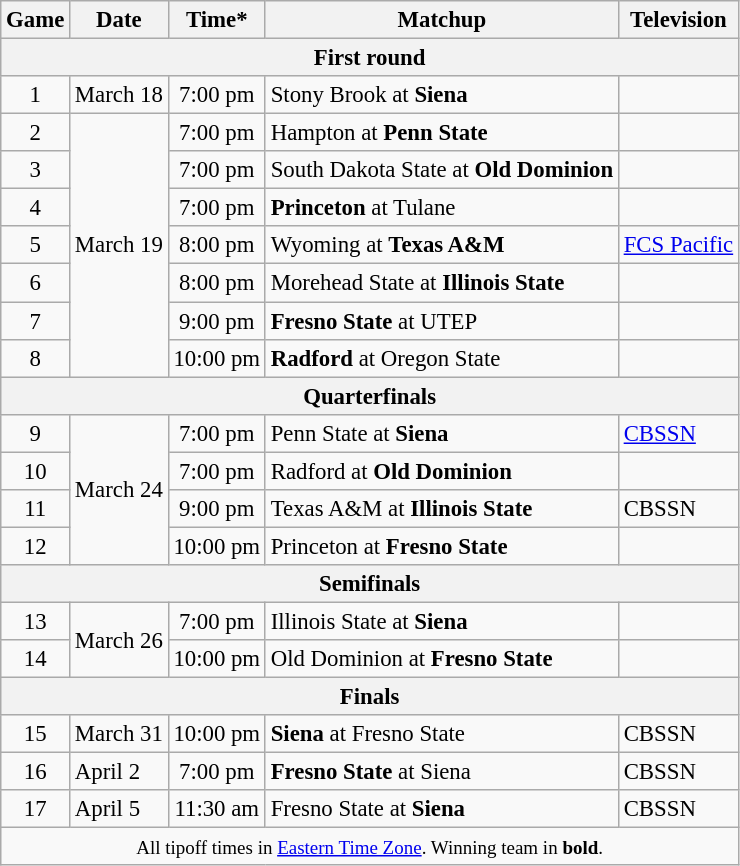<table class="wikitable" style="font-size: 95%; text-align:center">
<tr>
<th>Game</th>
<th>Date</th>
<th>Time*</th>
<th>Matchup</th>
<th>Television</th>
</tr>
<tr>
<th colspan=6>First round</th>
</tr>
<tr>
<td>1</td>
<td align=left>March 18</td>
<td>7:00 pm</td>
<td align=left>Stony Brook at <strong>Siena</strong></td>
<td></td>
</tr>
<tr>
<td>2</td>
<td rowspan=7 align=left>March 19</td>
<td>7:00 pm</td>
<td align=left>Hampton at <strong>Penn State</strong></td>
<td></td>
</tr>
<tr>
<td>3</td>
<td>7:00 pm</td>
<td align=left>South Dakota State at <strong>Old Dominion</strong></td>
<td></td>
</tr>
<tr>
<td>4</td>
<td>7:00 pm</td>
<td align=left><strong>Princeton</strong> at Tulane</td>
<td></td>
</tr>
<tr>
<td>5</td>
<td>8:00 pm</td>
<td align=left>Wyoming at <strong>Texas A&M</strong></td>
<td align=left><a href='#'>FCS Pacific</a></td>
</tr>
<tr>
<td>6</td>
<td>8:00 pm</td>
<td align=left>Morehead State at <strong>Illinois State</strong></td>
<td></td>
</tr>
<tr>
<td>7</td>
<td>9:00 pm</td>
<td align=left><strong>Fresno State</strong> at UTEP</td>
<td></td>
</tr>
<tr>
<td>8</td>
<td>10:00 pm</td>
<td align=left><strong>Radford</strong> at Oregon State</td>
<td></td>
</tr>
<tr>
<th colspan=6>Quarterfinals</th>
</tr>
<tr>
<td>9</td>
<td rowspan=4 align=left>March 24</td>
<td>7:00 pm</td>
<td align=left>Penn State at <strong>Siena</strong></td>
<td align=left><a href='#'>CBSSN</a></td>
</tr>
<tr>
<td>10</td>
<td>7:00 pm</td>
<td align=left>Radford at <strong>Old Dominion</strong></td>
<td></td>
</tr>
<tr>
<td>11</td>
<td>9:00 pm</td>
<td align=left>Texas A&M at <strong>Illinois State</strong></td>
<td align=left>CBSSN</td>
</tr>
<tr>
<td>12</td>
<td>10:00 pm</td>
<td align=left>Princeton at <strong>Fresno State</strong></td>
<td></td>
</tr>
<tr>
<th colspan=6>Semifinals</th>
</tr>
<tr>
<td>13</td>
<td rowspan=2 align=left>March 26</td>
<td>7:00 pm</td>
<td align=left>Illinois State at <strong>Siena</strong></td>
<td></td>
</tr>
<tr>
<td>14</td>
<td>10:00 pm</td>
<td align=left>Old Dominion at <strong>Fresno State</strong></td>
<td></td>
</tr>
<tr>
<th colspan=6>Finals</th>
</tr>
<tr>
<td>15</td>
<td align=left>March 31</td>
<td>10:00 pm</td>
<td align=left><strong>Siena</strong> at Fresno State</td>
<td align=left>CBSSN</td>
</tr>
<tr>
<td>16</td>
<td align=left>April 2</td>
<td>7:00 pm</td>
<td align=left><strong>Fresno State</strong> at Siena</td>
<td align=left>CBSSN</td>
</tr>
<tr>
<td>17</td>
<td align=left>April 5</td>
<td>11:30 am</td>
<td align=left>Fresno State at <strong>Siena</strong></td>
<td align=left>CBSSN</td>
</tr>
<tr>
<td colspan=6><small>All tipoff times in <a href='#'>Eastern Time Zone</a>. Winning team in <strong>bold</strong>.</small></td>
</tr>
</table>
